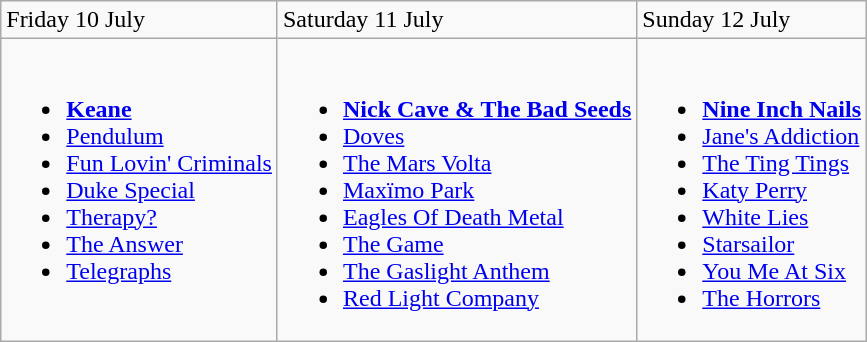<table class="wikitable">
<tr>
<td>Friday 10 July</td>
<td>Saturday 11 July</td>
<td>Sunday 12 July</td>
</tr>
<tr valign="top">
<td><br><ul><li><strong><a href='#'>Keane</a></strong></li><li><a href='#'>Pendulum</a></li><li><a href='#'>Fun Lovin' Criminals</a></li><li><a href='#'>Duke Special</a></li><li><a href='#'>Therapy?</a></li><li><a href='#'>The Answer</a></li><li><a href='#'>Telegraphs</a></li></ul></td>
<td><br><ul><li><strong><a href='#'>Nick Cave & The Bad Seeds</a></strong></li><li><a href='#'>Doves</a></li><li><a href='#'>The Mars Volta</a></li><li><a href='#'>Maxïmo Park</a></li><li><a href='#'>Eagles Of Death Metal</a></li><li><a href='#'>The Game</a></li><li><a href='#'>The Gaslight Anthem</a></li><li><a href='#'>Red Light Company</a></li></ul></td>
<td><br><ul><li><strong><a href='#'>Nine Inch Nails</a></strong></li><li><a href='#'>Jane's Addiction</a></li><li><a href='#'>The Ting Tings</a></li><li><a href='#'>Katy Perry</a></li><li><a href='#'>White Lies</a></li><li><a href='#'>Starsailor</a></li><li><a href='#'>You Me At Six</a></li><li><a href='#'>The Horrors</a></li></ul></td>
</tr>
</table>
